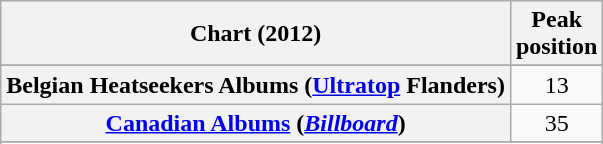<table class="wikitable sortable plainrowheaders" style="text-align:center">
<tr>
<th scope="col">Chart (2012)</th>
<th scope="col">Peak<br>position</th>
</tr>
<tr>
</tr>
<tr>
<th scope="row">Belgian Heatseekers Albums (<a href='#'>Ultratop</a> Flanders)</th>
<td>13</td>
</tr>
<tr>
<th scope="row"><a href='#'>Canadian Albums</a> (<em><a href='#'>Billboard</a></em>)</th>
<td>35</td>
</tr>
<tr>
</tr>
<tr>
</tr>
<tr>
</tr>
<tr>
</tr>
<tr>
</tr>
<tr>
</tr>
</table>
